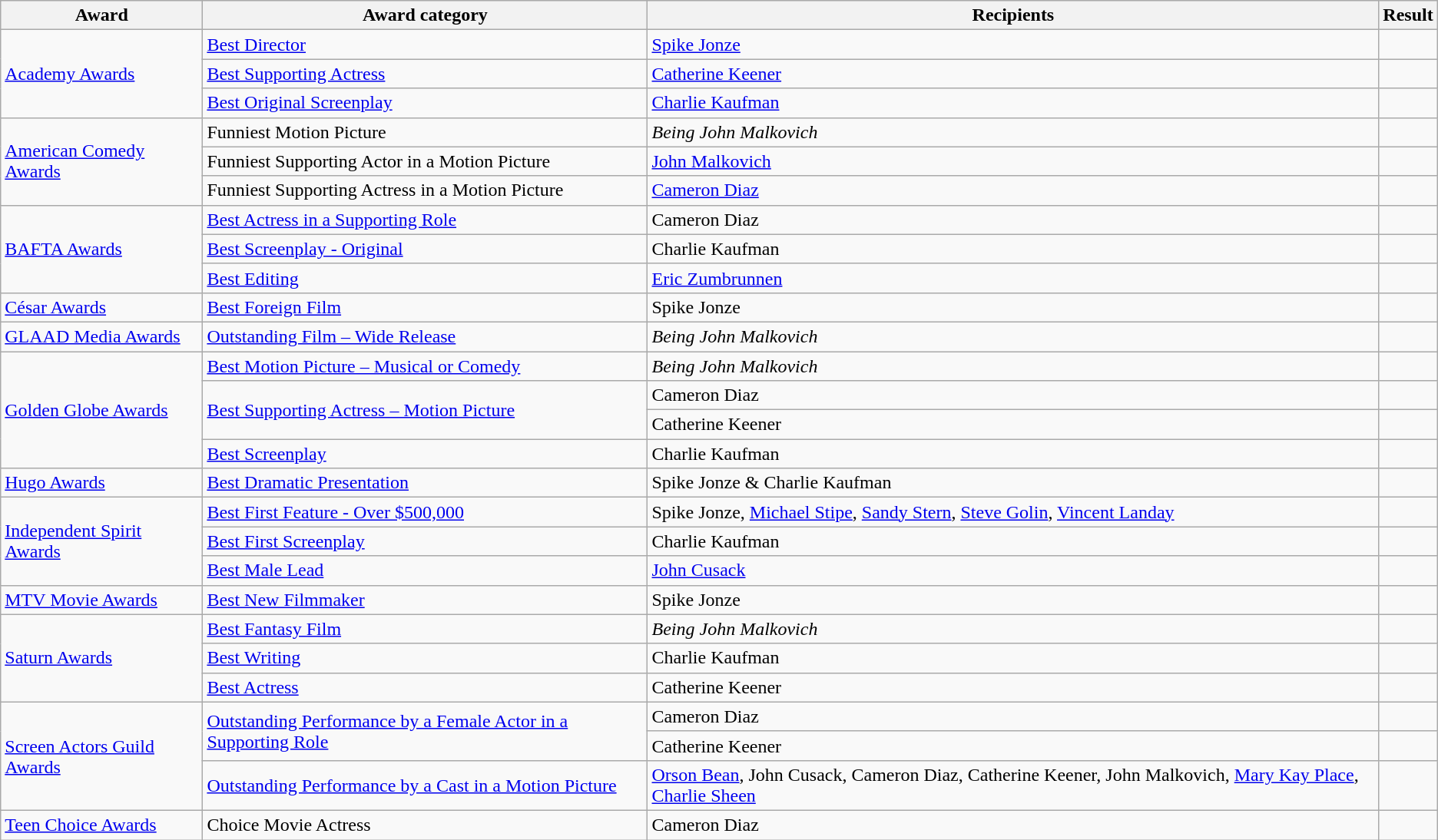<table class="wikitable">
<tr>
<th>Award</th>
<th>Award category</th>
<th>Recipients</th>
<th>Result</th>
</tr>
<tr>
<td rowspan="3"><a href='#'>Academy Awards</a></td>
<td><a href='#'>Best Director</a></td>
<td><a href='#'>Spike Jonze</a></td>
<td></td>
</tr>
<tr>
<td><a href='#'>Best Supporting Actress</a></td>
<td><a href='#'>Catherine Keener</a></td>
<td></td>
</tr>
<tr>
<td><a href='#'>Best Original Screenplay</a></td>
<td><a href='#'>Charlie Kaufman</a></td>
<td></td>
</tr>
<tr>
<td rowspan="3"><a href='#'>American Comedy Awards</a></td>
<td>Funniest Motion Picture</td>
<td><em>Being John Malkovich</em></td>
<td></td>
</tr>
<tr>
<td>Funniest Supporting Actor in a Motion Picture</td>
<td><a href='#'>John Malkovich</a></td>
<td></td>
</tr>
<tr>
<td>Funniest Supporting Actress in a Motion Picture</td>
<td><a href='#'>Cameron Diaz</a></td>
<td></td>
</tr>
<tr>
<td rowspan="3"><a href='#'>BAFTA Awards</a></td>
<td><a href='#'>Best Actress in a Supporting Role</a></td>
<td>Cameron Diaz</td>
<td></td>
</tr>
<tr>
<td><a href='#'>Best Screenplay - Original</a></td>
<td>Charlie Kaufman</td>
<td></td>
</tr>
<tr>
<td><a href='#'>Best Editing</a></td>
<td><a href='#'>Eric Zumbrunnen</a></td>
<td></td>
</tr>
<tr>
<td><a href='#'>César Awards</a></td>
<td><a href='#'>Best Foreign Film</a></td>
<td>Spike Jonze</td>
<td></td>
</tr>
<tr>
<td><a href='#'>GLAAD Media Awards</a></td>
<td><a href='#'>Outstanding Film – Wide Release</a></td>
<td><em>Being John Malkovich</em></td>
<td></td>
</tr>
<tr>
<td rowspan="4"><a href='#'>Golden Globe Awards</a></td>
<td><a href='#'>Best Motion Picture – Musical or Comedy</a></td>
<td><em>Being John Malkovich</em></td>
<td></td>
</tr>
<tr>
<td rowspan="2"><a href='#'>Best Supporting Actress – Motion Picture</a></td>
<td>Cameron Diaz</td>
<td></td>
</tr>
<tr>
<td>Catherine Keener</td>
<td></td>
</tr>
<tr>
<td><a href='#'>Best Screenplay</a></td>
<td>Charlie Kaufman</td>
<td></td>
</tr>
<tr>
<td><a href='#'>Hugo Awards</a></td>
<td><a href='#'>Best Dramatic Presentation</a></td>
<td>Spike Jonze & Charlie Kaufman</td>
<td></td>
</tr>
<tr>
<td rowspan="3"><a href='#'>Independent Spirit Awards</a></td>
<td><a href='#'>Best First Feature - Over $500,000</a></td>
<td>Spike Jonze, <a href='#'>Michael Stipe</a>, <a href='#'>Sandy Stern</a>, <a href='#'>Steve Golin</a>, <a href='#'>Vincent Landay</a></td>
<td></td>
</tr>
<tr>
<td><a href='#'>Best First Screenplay</a></td>
<td>Charlie Kaufman</td>
<td></td>
</tr>
<tr>
<td><a href='#'>Best Male Lead</a></td>
<td><a href='#'>John Cusack</a></td>
<td></td>
</tr>
<tr>
<td><a href='#'>MTV Movie Awards</a></td>
<td><a href='#'>Best New Filmmaker</a></td>
<td>Spike Jonze</td>
<td></td>
</tr>
<tr>
<td rowspan="3"><a href='#'>Saturn Awards</a></td>
<td><a href='#'>Best Fantasy Film</a></td>
<td><em>Being John Malkovich</em></td>
<td></td>
</tr>
<tr>
<td><a href='#'>Best Writing</a></td>
<td>Charlie Kaufman</td>
<td></td>
</tr>
<tr>
<td><a href='#'>Best Actress</a></td>
<td>Catherine Keener</td>
<td></td>
</tr>
<tr>
<td rowspan="3"><a href='#'>Screen Actors Guild Awards</a></td>
<td rowspan="2"><a href='#'>Outstanding Performance by a Female Actor in a Supporting Role</a></td>
<td>Cameron Diaz</td>
<td></td>
</tr>
<tr>
<td>Catherine Keener</td>
<td></td>
</tr>
<tr>
<td><a href='#'>Outstanding Performance by a Cast in a Motion Picture</a></td>
<td><a href='#'>Orson Bean</a>, John Cusack, Cameron Diaz, Catherine Keener, John Malkovich, <a href='#'>Mary Kay Place</a>, <a href='#'>Charlie Sheen</a></td>
<td></td>
</tr>
<tr>
<td><a href='#'>Teen Choice Awards</a></td>
<td>Choice Movie Actress</td>
<td>Cameron Diaz</td>
<td></td>
</tr>
</table>
